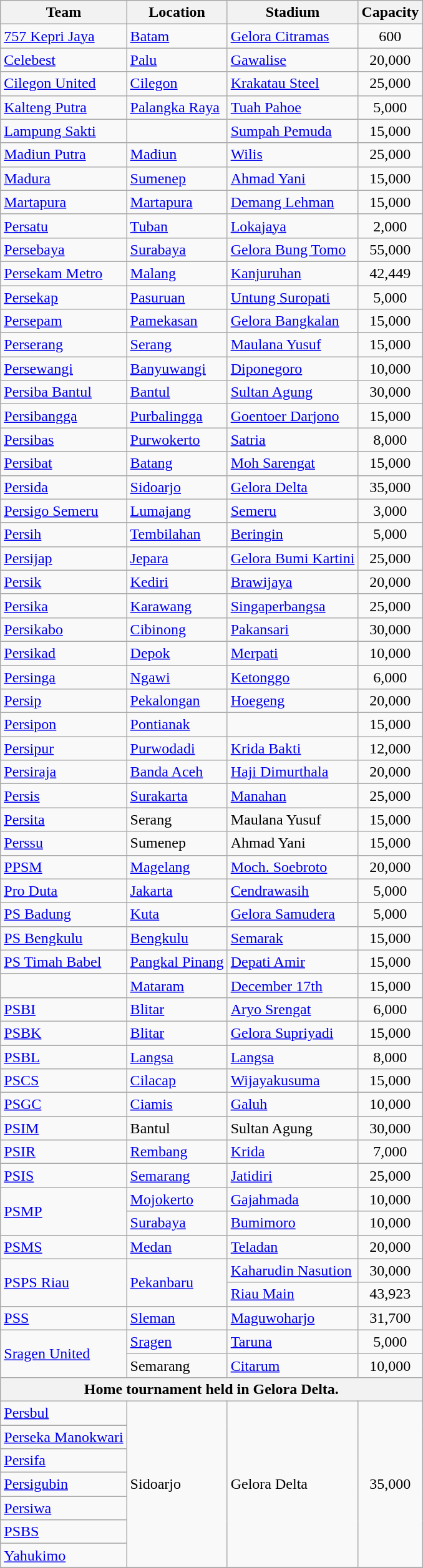<table class="wikitable sortable">
<tr>
<th>Team</th>
<th>Location</th>
<th>Stadium</th>
<th>Capacity</th>
</tr>
<tr>
<td><a href='#'>757 Kepri Jaya</a></td>
<td><a href='#'>Batam</a></td>
<td><a href='#'>Gelora Citramas</a></td>
<td align=center>600</td>
</tr>
<tr>
<td><a href='#'>Celebest</a></td>
<td><a href='#'>Palu</a></td>
<td><a href='#'>Gawalise</a></td>
<td align=center>20,000</td>
</tr>
<tr>
<td><a href='#'>Cilegon United</a></td>
<td><a href='#'>Cilegon</a></td>
<td><a href='#'>Krakatau Steel</a></td>
<td align=center>25,000</td>
</tr>
<tr>
<td><a href='#'>Kalteng Putra</a></td>
<td><a href='#'>Palangka Raya</a></td>
<td><a href='#'>Tuah Pahoe</a></td>
<td align=center>5,000</td>
</tr>
<tr>
<td><a href='#'>Lampung Sakti</a></td>
<td></td>
<td><a href='#'>Sumpah Pemuda</a></td>
<td align=center>15,000</td>
</tr>
<tr>
<td><a href='#'>Madiun Putra</a></td>
<td><a href='#'>Madiun</a></td>
<td><a href='#'>Wilis</a></td>
<td align=center>25,000</td>
</tr>
<tr>
<td><a href='#'>Madura</a></td>
<td><a href='#'>Sumenep</a></td>
<td><a href='#'>Ahmad Yani</a></td>
<td align=center>15,000</td>
</tr>
<tr>
<td><a href='#'>Martapura</a></td>
<td><a href='#'>Martapura</a></td>
<td><a href='#'>Demang Lehman</a></td>
<td align=center>15,000</td>
</tr>
<tr>
<td><a href='#'>Persatu</a></td>
<td><a href='#'>Tuban</a></td>
<td><a href='#'>Lokajaya</a></td>
<td align=center>2,000</td>
</tr>
<tr>
<td><a href='#'>Persebaya</a></td>
<td><a href='#'>Surabaya</a></td>
<td><a href='#'>Gelora Bung Tomo</a></td>
<td align=center>55,000</td>
</tr>
<tr>
<td><a href='#'>Persekam Metro</a></td>
<td><a href='#'>Malang</a></td>
<td><a href='#'>Kanjuruhan</a></td>
<td align=center>42,449</td>
</tr>
<tr>
<td><a href='#'>Persekap</a></td>
<td><a href='#'>Pasuruan</a></td>
<td><a href='#'>Untung Suropati</a></td>
<td align=center>5,000</td>
</tr>
<tr>
<td><a href='#'>Persepam</a></td>
<td><a href='#'>Pamekasan</a></td>
<td><a href='#'>Gelora Bangkalan</a></td>
<td align=center>15,000</td>
</tr>
<tr>
<td><a href='#'>Perserang</a></td>
<td><a href='#'>Serang</a></td>
<td><a href='#'>Maulana Yusuf</a></td>
<td align=center>15,000</td>
</tr>
<tr>
<td><a href='#'>Persewangi</a></td>
<td><a href='#'>Banyuwangi</a></td>
<td><a href='#'>Diponegoro</a></td>
<td align=center>10,000</td>
</tr>
<tr>
<td><a href='#'>Persiba Bantul</a></td>
<td><a href='#'>Bantul</a></td>
<td><a href='#'>Sultan Agung</a></td>
<td align=center>30,000</td>
</tr>
<tr>
<td><a href='#'>Persibangga</a></td>
<td><a href='#'>Purbalingga</a></td>
<td><a href='#'>Goentoer Darjono</a></td>
<td align=center>15,000</td>
</tr>
<tr>
<td><a href='#'>Persibas</a></td>
<td><a href='#'>Purwokerto</a></td>
<td><a href='#'>Satria</a></td>
<td align=center>8,000</td>
</tr>
<tr>
<td><a href='#'>Persibat</a></td>
<td><a href='#'>Batang</a></td>
<td><a href='#'>Moh Sarengat</a></td>
<td align=center>15,000</td>
</tr>
<tr>
<td><a href='#'>Persida</a></td>
<td><a href='#'>Sidoarjo</a></td>
<td><a href='#'>Gelora Delta</a></td>
<td align=center>35,000</td>
</tr>
<tr>
<td><a href='#'>Persigo Semeru</a></td>
<td><a href='#'>Lumajang</a></td>
<td><a href='#'>Semeru</a></td>
<td align=center>3,000</td>
</tr>
<tr>
<td><a href='#'>Persih</a></td>
<td><a href='#'>Tembilahan</a></td>
<td><a href='#'>Beringin</a></td>
<td align=center>5,000</td>
</tr>
<tr>
<td><a href='#'>Persijap</a></td>
<td><a href='#'>Jepara</a></td>
<td><a href='#'>Gelora Bumi Kartini</a></td>
<td align=center>25,000</td>
</tr>
<tr>
<td><a href='#'>Persik</a></td>
<td><a href='#'>Kediri</a></td>
<td><a href='#'>Brawijaya</a></td>
<td align=center>20,000</td>
</tr>
<tr>
<td><a href='#'>Persika</a></td>
<td><a href='#'>Karawang</a></td>
<td><a href='#'>Singaperbangsa</a></td>
<td align=center>25,000</td>
</tr>
<tr>
<td><a href='#'>Persikabo</a></td>
<td><a href='#'>Cibinong</a></td>
<td><a href='#'>Pakansari</a></td>
<td align=center>30,000</td>
</tr>
<tr>
<td><a href='#'>Persikad</a></td>
<td><a href='#'>Depok</a></td>
<td><a href='#'>Merpati</a></td>
<td align=center>10,000</td>
</tr>
<tr>
<td><a href='#'>Persinga</a></td>
<td><a href='#'>Ngawi</a></td>
<td><a href='#'>Ketonggo</a></td>
<td align=center>6,000</td>
</tr>
<tr>
<td><a href='#'>Persip</a></td>
<td><a href='#'>Pekalongan</a></td>
<td><a href='#'>Hoegeng</a></td>
<td align=center>20,000</td>
</tr>
<tr>
<td><a href='#'>Persipon</a></td>
<td><a href='#'>Pontianak</a></td>
<td></td>
<td align=center>15,000</td>
</tr>
<tr>
<td><a href='#'>Persipur</a></td>
<td><a href='#'>Purwodadi</a></td>
<td><a href='#'>Krida Bakti</a></td>
<td align=center>12,000</td>
</tr>
<tr>
<td><a href='#'>Persiraja</a></td>
<td><a href='#'>Banda Aceh</a></td>
<td><a href='#'>Haji Dimurthala</a></td>
<td align=center>20,000</td>
</tr>
<tr>
<td><a href='#'>Persis</a></td>
<td><a href='#'>Surakarta</a></td>
<td><a href='#'>Manahan</a></td>
<td align=center>25,000</td>
</tr>
<tr>
<td><a href='#'>Persita</a></td>
<td>Serang</td>
<td>Maulana Yusuf</td>
<td align=center>15,000</td>
</tr>
<tr>
<td><a href='#'>Perssu</a></td>
<td>Sumenep</td>
<td>Ahmad Yani</td>
<td align=center>15,000</td>
</tr>
<tr>
<td><a href='#'>PPSM</a></td>
<td><a href='#'>Magelang</a></td>
<td><a href='#'>Moch. Soebroto</a></td>
<td align=center>20,000</td>
</tr>
<tr>
<td><a href='#'>Pro Duta</a></td>
<td><a href='#'>Jakarta</a></td>
<td><a href='#'>Cendrawasih</a></td>
<td align=center>5,000</td>
</tr>
<tr>
<td><a href='#'>PS Badung</a></td>
<td><a href='#'>Kuta</a></td>
<td><a href='#'>Gelora Samudera</a></td>
<td align=center>5,000</td>
</tr>
<tr>
<td><a href='#'>PS Bengkulu</a></td>
<td><a href='#'>Bengkulu</a></td>
<td><a href='#'>Semarak</a></td>
<td align=center>15,000</td>
</tr>
<tr>
<td><a href='#'>PS Timah Babel</a></td>
<td><a href='#'>Pangkal Pinang</a></td>
<td><a href='#'>Depati Amir</a></td>
<td align=center>15,000</td>
</tr>
<tr>
<td></td>
<td><a href='#'>Mataram</a></td>
<td><a href='#'>December 17th</a></td>
<td align=center>15,000</td>
</tr>
<tr>
<td><a href='#'>PSBI</a></td>
<td><a href='#'>Blitar</a></td>
<td><a href='#'>Aryo Srengat</a></td>
<td align=center>6,000</td>
</tr>
<tr>
<td><a href='#'>PSBK</a></td>
<td><a href='#'>Blitar</a></td>
<td><a href='#'>Gelora Supriyadi</a></td>
<td align=center>15,000</td>
</tr>
<tr>
<td><a href='#'>PSBL</a></td>
<td><a href='#'>Langsa</a></td>
<td><a href='#'>Langsa</a></td>
<td align=center>8,000</td>
</tr>
<tr>
<td><a href='#'>PSCS</a></td>
<td><a href='#'>Cilacap</a></td>
<td><a href='#'>Wijayakusuma</a></td>
<td align=center>15,000</td>
</tr>
<tr>
<td><a href='#'>PSGC</a></td>
<td><a href='#'>Ciamis</a></td>
<td><a href='#'>Galuh</a></td>
<td align=center>10,000</td>
</tr>
<tr>
<td><a href='#'>PSIM</a></td>
<td>Bantul</td>
<td>Sultan Agung</td>
<td align=center>30,000</td>
</tr>
<tr>
<td><a href='#'>PSIR</a></td>
<td><a href='#'>Rembang</a></td>
<td><a href='#'>Krida</a></td>
<td align=center>7,000</td>
</tr>
<tr>
<td><a href='#'>PSIS</a></td>
<td><a href='#'>Semarang</a></td>
<td><a href='#'>Jatidiri</a></td>
<td align=center>25,000</td>
</tr>
<tr>
<td rowspan=2><a href='#'>PSMP</a></td>
<td><a href='#'>Mojokerto</a></td>
<td><a href='#'>Gajahmada</a></td>
<td align=center>10,000</td>
</tr>
<tr>
<td><a href='#'>Surabaya</a></td>
<td><a href='#'>Bumimoro</a></td>
<td align=center>10,000</td>
</tr>
<tr>
<td><a href='#'>PSMS</a></td>
<td><a href='#'>Medan</a></td>
<td><a href='#'>Teladan</a></td>
<td align=center>20,000</td>
</tr>
<tr>
<td rowspan=2><a href='#'>PSPS Riau</a></td>
<td rowspan=2><a href='#'>Pekanbaru</a></td>
<td><a href='#'>Kaharudin Nasution</a></td>
<td align=center>30,000</td>
</tr>
<tr>
<td><a href='#'>Riau Main</a></td>
<td align=center>43,923</td>
</tr>
<tr>
<td><a href='#'>PSS</a></td>
<td><a href='#'>Sleman</a></td>
<td><a href='#'>Maguwoharjo</a></td>
<td align=center>31,700</td>
</tr>
<tr>
<td rowspan=2><a href='#'>Sragen United</a></td>
<td><a href='#'>Sragen</a></td>
<td><a href='#'>Taruna</a></td>
<td align=center>5,000</td>
</tr>
<tr>
<td>Semarang</td>
<td><a href='#'>Citarum</a></td>
<td align=center>10,000</td>
</tr>
<tr class="sortbottom">
<th colspan=4>Home tournament held in Gelora Delta.</th>
</tr>
<tr class="sortbottom">
<td><a href='#'>Persbul</a></td>
<td rowspan=7>Sidoarjo</td>
<td rowspan=7>Gelora Delta</td>
<td rowspan=7 align=center>35,000</td>
</tr>
<tr class="sortbottom">
<td><a href='#'>Perseka Manokwari</a></td>
</tr>
<tr class="sortbottom">
<td><a href='#'>Persifa</a></td>
</tr>
<tr class="sortbottom">
<td><a href='#'>Persigubin</a></td>
</tr>
<tr class="sortbottom">
<td><a href='#'>Persiwa</a></td>
</tr>
<tr class="sortbottom">
<td><a href='#'>PSBS</a></td>
</tr>
<tr class="sortbottom">
<td><a href='#'>Yahukimo</a></td>
</tr>
<tr>
</tr>
</table>
